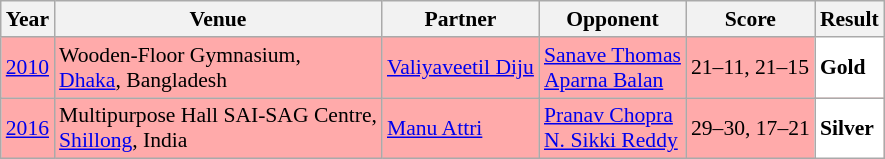<table class="sortable wikitable" style="font-size: 90%;">
<tr>
<th>Year</th>
<th>Venue</th>
<th>Partner</th>
<th>Opponent</th>
<th>Score</th>
<th>Result</th>
</tr>
<tr style="background:#FFAAAA">
<td align="center"><a href='#'>2010</a></td>
<td align="left">Wooden-Floor Gymnasium,<br><a href='#'>Dhaka</a>, Bangladesh</td>
<td align="left"> <a href='#'>Valiyaveetil Diju</a></td>
<td align="left"> <a href='#'>Sanave Thomas</a><br> <a href='#'>Aparna Balan</a></td>
<td align="left">21–11, 21–15</td>
<td style="text-align:left; background:white"> <strong>Gold</strong></td>
</tr>
<tr style="background:#FFAAAA">
<td align="center"><a href='#'>2016</a></td>
<td align="left">Multipurpose Hall SAI-SAG Centre,<br><a href='#'>Shillong</a>, India</td>
<td align="left"> <a href='#'>Manu Attri</a></td>
<td align="left"> <a href='#'>Pranav Chopra</a><br> <a href='#'>N. Sikki Reddy</a></td>
<td align="left">29–30, 17–21</td>
<td style="text-align:left; background:white"> <strong>Silver</strong></td>
</tr>
</table>
